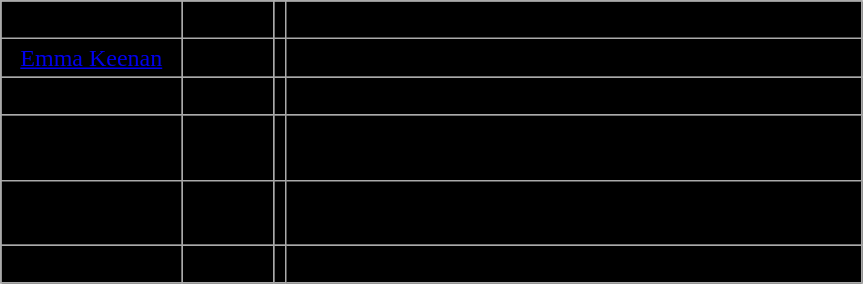<table class="wikitable">
<tr align="center" bgcolor=" ">
<td>Loren Gabel</td>
<td>Forward</td>
<td></td>
<td>Played for Oakville Jr Hornets (PWHL)</td>
</tr>
<tr align="center" bgcolor=" ">
<td><a href='#'>Emma Keenan</a></td>
<td>Defense</td>
<td></td>
<td>Played for Okanagan Hockey Academy</td>
</tr>
<tr align="center" bgcolor=" ">
<td>Kelly Mariani</td>
<td>Forward</td>
<td></td>
<td>Played for Mississauga Jr Chiefs (PWHL)</td>
</tr>
<tr align="center" bgcolor=" ">
<td>Rhyen McGill</td>
<td>Forward</td>
<td></td>
<td>Played for Whitby Jr Wolves (PWHL) <br> Winner of silver medal at 2015 IIHF U18 Women's Worlds</td>
</tr>
<tr align="center" bgcolor=" ">
<td>Josiane Pozzebon</td>
<td>Defense</td>
<td></td>
<td>Played for Napean Jr Wildcats (PWHL) <br> Winner of silver medal at 2015 IIHF U18 Women's Worlds</td>
</tr>
<tr align="center" bgcolor=" ">
<td>Cassidy Vinkle</td>
<td>Forward</td>
<td></td>
<td>Played for Whitby Jr Wolves (PWHL)</td>
</tr>
</table>
